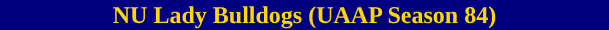<table class=toccolours width=410px>
<tr>
<th align=center style="background:#000080; color:gold">NU Lady Bulldogs (UAAP Season 84)</th>
</tr>
<tr>
<td><div><br>






</div></td>
</tr>
</table>
